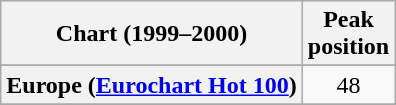<table class="wikitable sortable plainrowheaders" style="text-align:center">
<tr>
<th>Chart (1999–2000)</th>
<th>Peak<br>position</th>
</tr>
<tr>
</tr>
<tr>
<th scope="row">Europe (<a href='#'>Eurochart Hot 100</a>)</th>
<td>48</td>
</tr>
<tr>
</tr>
<tr>
</tr>
<tr>
</tr>
<tr>
</tr>
<tr>
</tr>
</table>
